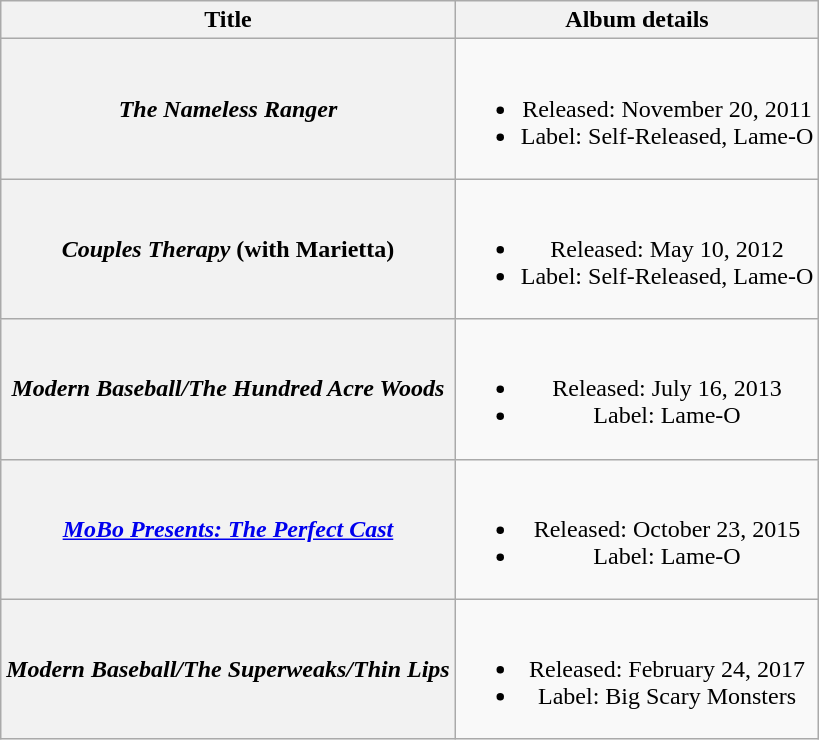<table class="wikitable plainrowheaders" style="text-align:center">
<tr>
<th scope="col">Title</th>
<th scope="col">Album details</th>
</tr>
<tr>
<th scope="row"><em> The Nameless Ranger </em></th>
<td><br><ul><li>Released: November 20, 2011</li><li>Label: Self-Released, Lame-O</li></ul></td>
</tr>
<tr>
<th scope="row"><em>Couples Therapy</em> (with Marietta)</th>
<td><br><ul><li>Released: May 10, 2012</li><li>Label: Self-Released, Lame-O</li></ul></td>
</tr>
<tr>
<th scope="row"><em>Modern Baseball/The Hundred Acre Woods</em></th>
<td><br><ul><li>Released: July 16, 2013</li><li>Label: Lame-O</li></ul></td>
</tr>
<tr>
<th scope="row"><em><a href='#'>MoBo Presents: The Perfect Cast</a></em></th>
<td><br><ul><li>Released: October 23, 2015</li><li>Label: Lame-O</li></ul></td>
</tr>
<tr>
<th scope="row"><em>Modern Baseball/The Superweaks/Thin Lips</em></th>
<td><br><ul><li>Released: February 24, 2017</li><li>Label: Big Scary Monsters</li></ul></td>
</tr>
</table>
